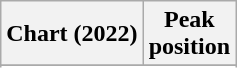<table class="wikitable sortable plainrowheaders" style="text-align:center">
<tr>
<th scope="col">Chart (2022)</th>
<th scope="col">Peak<br>position</th>
</tr>
<tr>
</tr>
<tr>
</tr>
<tr>
</tr>
</table>
